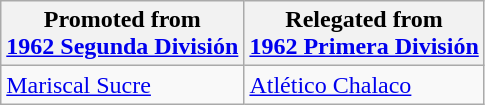<table class="wikitable">
<tr>
<th>Promoted from<br><a href='#'>1962 Segunda División</a></th>
<th>Relegated from<br><a href='#'>1962 Primera División</a></th>
</tr>
<tr>
<td> <a href='#'>Mariscal Sucre</a> </td>
<td> <a href='#'>Atlético Chalaco</a> </td>
</tr>
</table>
